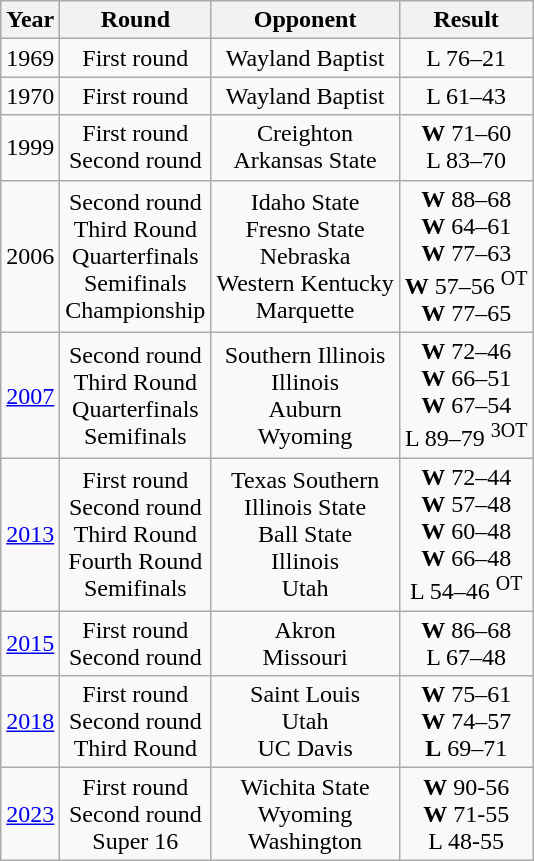<table class="wikitable">
<tr>
<th>Year</th>
<th>Round</th>
<th>Opponent</th>
<th>Result</th>
</tr>
<tr align="center">
<td>1969</td>
<td>First round</td>
<td>Wayland Baptist</td>
<td>L 76–21</td>
</tr>
<tr align="center">
<td>1970</td>
<td>First round</td>
<td>Wayland Baptist</td>
<td>L 61–43</td>
</tr>
<tr align="center">
<td>1999</td>
<td>First round<br>Second round</td>
<td>Creighton<br>Arkansas State</td>
<td><strong>W</strong> 71–60<br>L 83–70</td>
</tr>
<tr align="center">
<td>2006</td>
<td>Second round<br>Third Round<br>Quarterfinals<br>Semifinals<br>Championship</td>
<td>Idaho State<br>Fresno State<br>Nebraska<br>Western Kentucky<br>Marquette</td>
<td><strong>W</strong> 88–68<br><strong>W</strong> 64–61<br><strong>W</strong> 77–63<br><strong>W</strong> 57–56 <sup>OT</sup><br><strong>W</strong> 77–65</td>
</tr>
<tr align="center">
<td><a href='#'>2007</a></td>
<td>Second round<br>Third Round<br>Quarterfinals<br>Semifinals</td>
<td>Southern Illinois<br>Illinois<br>Auburn<br>Wyoming</td>
<td><strong>W</strong> 72–46<br><strong>W</strong> 66–51<br><strong>W</strong> 67–54<br>L 89–79 <sup>3OT</sup></td>
</tr>
<tr align="center">
<td><a href='#'>2013</a></td>
<td>First round<br>Second round<br>Third Round<br>Fourth Round<br>Semifinals</td>
<td>Texas Southern<br>Illinois State<br>Ball State<br>Illinois<br>Utah</td>
<td><strong>W</strong> 72–44<br><strong>W</strong> 57–48<br><strong>W</strong> 60–48<br><strong>W</strong> 66–48<br>L 54–46 <sup>OT</sup></td>
</tr>
<tr align="center">
<td><a href='#'>2015</a></td>
<td>First round<br>Second round</td>
<td>Akron<br>Missouri</td>
<td><strong>W</strong> 86–68<br>L 67–48</td>
</tr>
<tr align="center">
<td><a href='#'>2018</a></td>
<td>First round<br>Second round<br>Third Round</td>
<td>Saint Louis<br>Utah<br>UC Davis</td>
<td><strong>W</strong> 75–61<br><strong>W</strong> 74–57<br><strong>L</strong> 69–71</td>
</tr>
<tr align="center">
<td><a href='#'>2023</a></td>
<td>First round<br>Second round<br>Super 16</td>
<td>Wichita State<br>Wyoming<br>Washington</td>
<td><strong>W</strong> 90-56<br><strong>W</strong> 71-55<br>L 48-55</td>
</tr>
</table>
